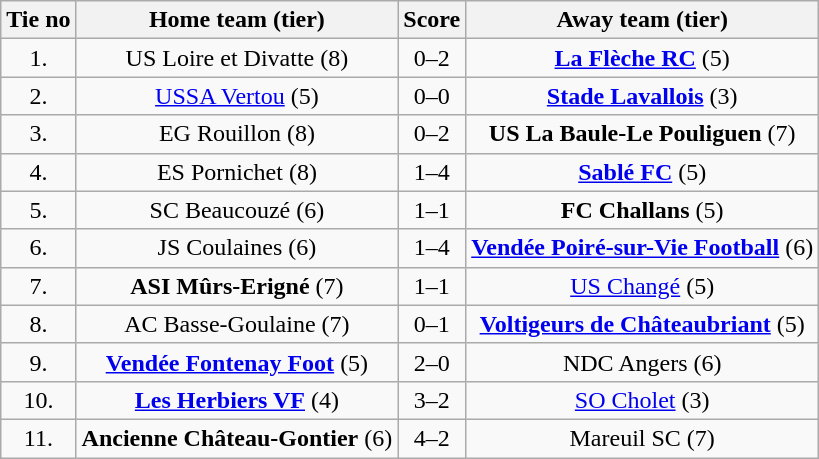<table class="wikitable" style="text-align: center">
<tr>
<th>Tie no</th>
<th>Home team (tier)</th>
<th>Score</th>
<th>Away team (tier)</th>
</tr>
<tr>
<td>1.</td>
<td>US Loire et Divatte (8)</td>
<td>0–2</td>
<td><strong><a href='#'>La Flèche RC</a></strong> (5)</td>
</tr>
<tr>
<td>2.</td>
<td><a href='#'>USSA Vertou</a> (5)</td>
<td>0–0 </td>
<td><strong><a href='#'>Stade Lavallois</a></strong> (3)</td>
</tr>
<tr>
<td>3.</td>
<td>EG Rouillon (8)</td>
<td>0–2</td>
<td><strong>US La Baule-Le Pouliguen</strong> (7)</td>
</tr>
<tr>
<td>4.</td>
<td>ES Pornichet (8)</td>
<td>1–4 </td>
<td><strong><a href='#'>Sablé FC</a></strong> (5)</td>
</tr>
<tr>
<td>5.</td>
<td>SC Beaucouzé (6)</td>
<td>1–1 </td>
<td><strong>FC Challans</strong> (5)</td>
</tr>
<tr>
<td>6.</td>
<td>JS Coulaines (6)</td>
<td>1–4</td>
<td><strong><a href='#'>Vendée Poiré-sur-Vie Football</a></strong> (6)</td>
</tr>
<tr>
<td>7.</td>
<td><strong>ASI Mûrs-Erigné</strong> (7)</td>
<td>1–1 </td>
<td><a href='#'>US Changé</a> (5)</td>
</tr>
<tr>
<td>8.</td>
<td>AC Basse-Goulaine (7)</td>
<td>0–1</td>
<td><strong><a href='#'>Voltigeurs de Châteaubriant</a></strong> (5)</td>
</tr>
<tr>
<td>9.</td>
<td><strong><a href='#'>Vendée Fontenay Foot</a></strong> (5)</td>
<td>2–0</td>
<td>NDC Angers (6)</td>
</tr>
<tr>
<td>10.</td>
<td><strong><a href='#'>Les Herbiers VF</a></strong> (4)</td>
<td>3–2</td>
<td><a href='#'>SO Cholet</a> (3)</td>
</tr>
<tr>
<td>11.</td>
<td><strong>Ancienne Château-Gontier</strong> (6)</td>
<td>4–2</td>
<td>Mareuil SC (7)</td>
</tr>
</table>
